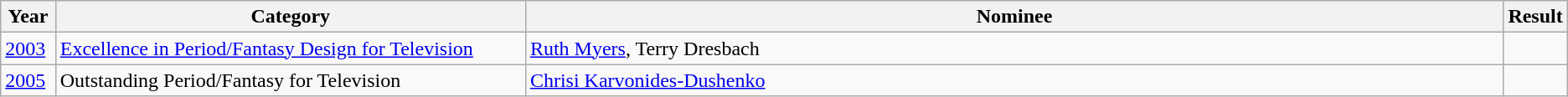<table class="wikitable">
<tr>
<th width="3.5%">Year</th>
<th width="30%">Category</th>
<th>Nominee</th>
<th width="3.5%">Result</th>
</tr>
<tr>
<td><a href='#'>2003</a></td>
<td><a href='#'>Excellence in Period/Fantasy Design for Television</a></td>
<td><a href='#'>Ruth Myers</a>, Terry Dresbach</td>
<td></td>
</tr>
<tr>
<td><a href='#'>2005</a></td>
<td>Outstanding Period/Fantasy for Television</td>
<td><a href='#'>Chrisi Karvonides-Dushenko</a></td>
<td></td>
</tr>
</table>
